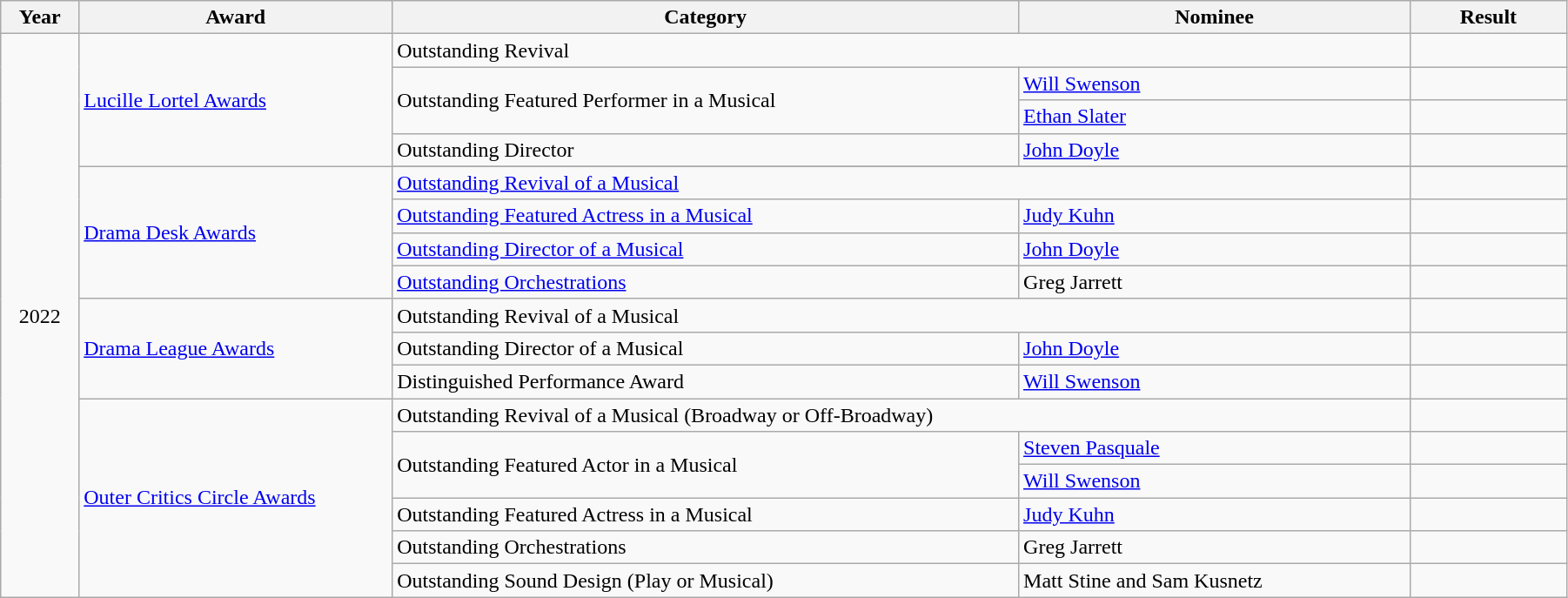<table class="wikitable" width="95%">
<tr>
<th width="5%">Year</th>
<th width="20%">Award</th>
<th width="40%">Category</th>
<th width="25%">Nominee</th>
<th width="10%">Result</th>
</tr>
<tr>
<td rowspan="20" align="center">2022</td>
<td rowspan="4"><a href='#'>Lucille Lortel Awards</a></td>
<td colspan="2">Outstanding Revival</td>
<td></td>
</tr>
<tr>
<td rowspan="2">Outstanding Featured Performer in a Musical</td>
<td><a href='#'>Will Swenson</a></td>
<td></td>
</tr>
<tr>
<td><a href='#'>Ethan Slater</a></td>
<td></td>
</tr>
<tr>
<td>Outstanding Director</td>
<td><a href='#'>John Doyle</a></td>
<td></td>
</tr>
<tr>
<td rowspan="5"><a href='#'>Drama Desk Awards</a></td>
</tr>
<tr>
<td colspan=2><a href='#'>Outstanding Revival of a Musical</a></td>
<td></td>
</tr>
<tr>
<td><a href='#'>Outstanding Featured Actress in a Musical</a></td>
<td><a href='#'>Judy Kuhn</a></td>
<td></td>
</tr>
<tr>
<td><a href='#'>Outstanding Director of a Musical</a></td>
<td><a href='#'>John Doyle</a></td>
<td></td>
</tr>
<tr>
<td><a href='#'>Outstanding Orchestrations</a></td>
<td>Greg Jarrett</td>
<td></td>
</tr>
<tr>
<td rowspan="3"><a href='#'>Drama League Awards</a></td>
<td colspan="2">Outstanding Revival of a Musical</td>
<td></td>
</tr>
<tr>
<td>Outstanding Director of a Musical</td>
<td><a href='#'>John Doyle</a></td>
<td></td>
</tr>
<tr>
<td>Distinguished Performance Award</td>
<td><a href='#'>Will Swenson</a></td>
<td></td>
</tr>
<tr>
<td rowspan="6"><a href='#'>Outer Critics Circle Awards</a></td>
<td colspan="2">Outstanding Revival of a Musical (Broadway or Off-Broadway)</td>
<td></td>
</tr>
<tr>
<td rowspan="2">Outstanding Featured Actor in a Musical</td>
<td><a href='#'>Steven Pasquale</a></td>
<td></td>
</tr>
<tr>
<td><a href='#'>Will Swenson</a></td>
<td></td>
</tr>
<tr>
<td>Outstanding Featured Actress in a Musical</td>
<td><a href='#'>Judy Kuhn</a></td>
<td></td>
</tr>
<tr>
<td>Outstanding Orchestrations</td>
<td>Greg Jarrett</td>
<td></td>
</tr>
<tr>
<td>Outstanding Sound Design (Play or Musical)</td>
<td>Matt Stine and Sam Kusnetz</td>
<td></td>
</tr>
</table>
